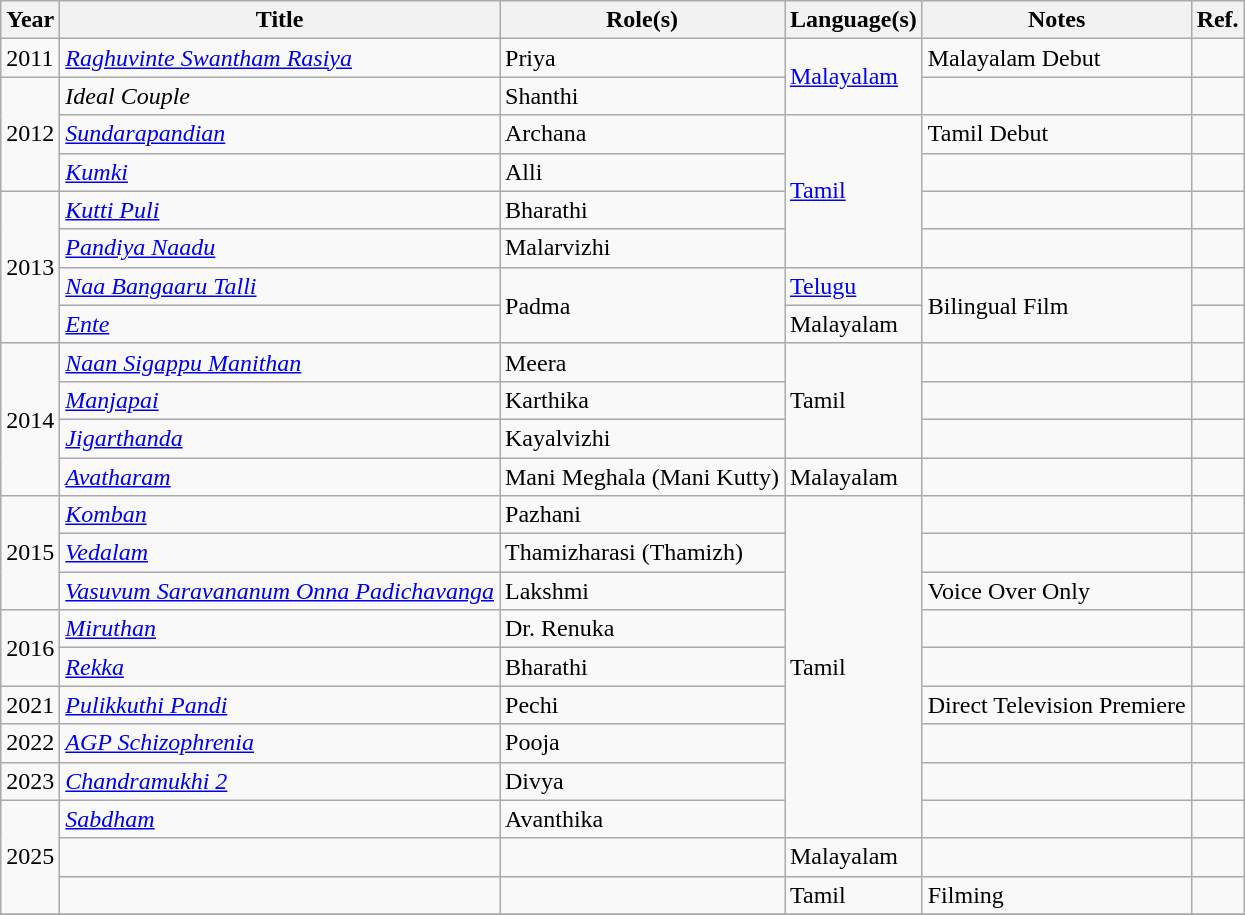<table class="wikitable sortable">
<tr>
<th>Year</th>
<th>Title</th>
<th>Role(s)</th>
<th>Language(s)</th>
<th class="unsortable">Notes</th>
<th>Ref.</th>
</tr>
<tr>
<td>2011</td>
<td><em><a href='#'>Raghuvinte Swantham Rasiya</a></em></td>
<td>Priya</td>
<td rowspan=2><a href='#'>Malayalam</a></td>
<td>Malayalam Debut</td>
<td></td>
</tr>
<tr>
<td rowspan="3">2012</td>
<td><em>Ideal Couple </em></td>
<td>Shanthi</td>
<td></td>
<td></td>
</tr>
<tr>
<td><em><a href='#'>Sundarapandian</a></em></td>
<td>Archana</td>
<td rowspan="4"><a href='#'>Tamil</a></td>
<td>Tamil Debut</td>
<td></td>
</tr>
<tr>
<td><em><a href='#'>Kumki</a></em></td>
<td>Alli</td>
<td></td>
<td></td>
</tr>
<tr>
<td rowspan="4">2013</td>
<td><em><a href='#'>Kutti Puli</a></em></td>
<td>Bharathi</td>
<td></td>
<td></td>
</tr>
<tr>
<td><em><a href='#'>Pandiya Naadu</a></em></td>
<td>Malarvizhi</td>
<td></td>
<td></td>
</tr>
<tr>
<td><em><a href='#'>Naa Bangaaru Talli</a></em></td>
<td rowspan="2">Padma</td>
<td><a href='#'>Telugu</a></td>
<td rowspan=2>Bilingual Film</td>
<td></td>
</tr>
<tr>
<td><em><a href='#'>Ente</a></em></td>
<td>Malayalam</td>
<td></td>
</tr>
<tr>
<td rowspan="4">2014</td>
<td><em><a href='#'>Naan Sigappu Manithan</a></em></td>
<td>Meera</td>
<td rowspan="3">Tamil</td>
<td></td>
<td></td>
</tr>
<tr>
<td><em><a href='#'>Manjapai</a></em></td>
<td>Karthika</td>
<td></td>
<td></td>
</tr>
<tr>
<td><em><a href='#'>Jigarthanda</a></em></td>
<td>Kayalvizhi</td>
<td></td>
<td></td>
</tr>
<tr>
<td><em><a href='#'>Avatharam</a></em></td>
<td>Mani Meghala (Mani Kutty)</td>
<td>Malayalam</td>
<td></td>
<td></td>
</tr>
<tr>
<td rowspan="3">2015</td>
<td><em><a href='#'>Komban</a></em></td>
<td>Pazhani</td>
<td rowspan=9>Tamil</td>
<td></td>
<td></td>
</tr>
<tr>
<td><em><a href='#'>Vedalam</a></em></td>
<td>Thamizharasi (Thamizh)</td>
<td></td>
<td></td>
</tr>
<tr>
<td><em><a href='#'>Vasuvum Saravananum Onna Padichavanga</a></em></td>
<td>Lakshmi</td>
<td>Voice Over Only</td>
<td></td>
</tr>
<tr>
<td rowspan="2">2016</td>
<td><em><a href='#'>Miruthan</a></em></td>
<td>Dr. Renuka</td>
<td></td>
<td></td>
</tr>
<tr>
<td><em><a href='#'>Rekka</a></em></td>
<td>Bharathi</td>
<td></td>
<td></td>
</tr>
<tr>
<td>2021</td>
<td><em><a href='#'>Pulikkuthi Pandi</a></em></td>
<td>Pechi</td>
<td>Direct Television Premiere</td>
<td></td>
</tr>
<tr>
<td>2022</td>
<td><em><a href='#'>AGP Schizophrenia</a></em></td>
<td>Pooja</td>
<td></td>
<td></td>
</tr>
<tr>
<td>2023</td>
<td><em><a href='#'>Chandramukhi 2</a></em></td>
<td>Divya</td>
<td></td>
<td></td>
</tr>
<tr>
<td rowspan=3>2025</td>
<td><em><a href='#'>Sabdham</a></em></td>
<td>Avanthika</td>
<td></td>
<td></td>
</tr>
<tr>
<td></td>
<td></td>
<td>Malayalam</td>
<td></td>
<td></td>
</tr>
<tr>
<td></td>
<td></td>
<td>Tamil</td>
<td>Filming</td>
<td></td>
</tr>
<tr>
</tr>
</table>
